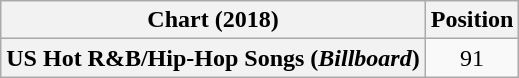<table class="wikitable plainrowheaders" style="text-align:center;">
<tr>
<th scope="col">Chart (2018)</th>
<th scope="col">Position</th>
</tr>
<tr>
<th scope="row">US Hot R&B/Hip-Hop Songs (<em>Billboard</em>)</th>
<td>91</td>
</tr>
</table>
